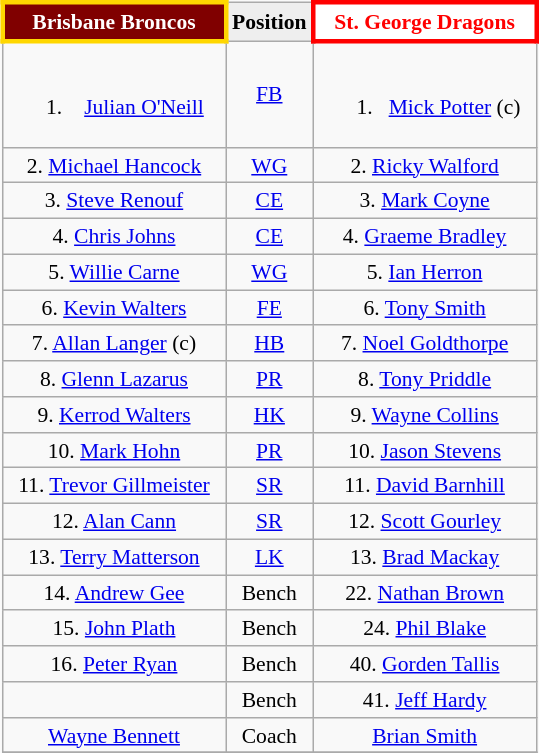<table align="right" class="wikitable" style="font-size:90%; margin-left:1em">
<tr bgcolor="#FF0033">
<th style="width:140px; border:3px solid gold; background: maroon; color: white">Brisbane Broncos</th>
<th style="width:40px; text-align:center; background:#eee; color:black;">Position</th>
<th style="width:140px; border:3px solid red; background: white; color: red">St. George Dragons</th>
</tr>
<tr align=center>
<td><br><ol><li><a href='#'>Julian O'Neill</a></li></ol></td>
<td><a href='#'>FB</a></td>
<td><br><ol><li><a href='#'>Mick Potter</a> (c)</li></ol></td>
</tr>
<tr align=center>
<td>2. <a href='#'>Michael Hancock</a></td>
<td><a href='#'>WG</a></td>
<td>2. <a href='#'>Ricky Walford</a></td>
</tr>
<tr align=center>
<td>3. <a href='#'>Steve Renouf</a></td>
<td><a href='#'>CE</a></td>
<td>3. <a href='#'>Mark Coyne</a></td>
</tr>
<tr align=center>
<td>4. <a href='#'>Chris Johns</a></td>
<td><a href='#'>CE</a></td>
<td>4. <a href='#'>Graeme Bradley</a></td>
</tr>
<tr align=center>
<td>5. <a href='#'>Willie Carne</a></td>
<td><a href='#'>WG</a></td>
<td>5. <a href='#'>Ian Herron</a></td>
</tr>
<tr align=center>
<td>6. <a href='#'>Kevin Walters</a></td>
<td><a href='#'>FE</a></td>
<td>6. <a href='#'>Tony Smith</a></td>
</tr>
<tr align=center>
<td>7. <a href='#'>Allan Langer</a> (c)</td>
<td><a href='#'>HB</a></td>
<td>7. <a href='#'>Noel Goldthorpe</a></td>
</tr>
<tr align=center>
<td>8. <a href='#'>Glenn Lazarus</a></td>
<td><a href='#'>PR</a></td>
<td>8. <a href='#'>Tony Priddle</a></td>
</tr>
<tr align=center>
<td>9. <a href='#'>Kerrod Walters</a></td>
<td><a href='#'>HK</a></td>
<td>9. <a href='#'>Wayne Collins</a></td>
</tr>
<tr align=center>
<td>10. <a href='#'>Mark Hohn</a></td>
<td><a href='#'>PR</a></td>
<td>10. <a href='#'>Jason Stevens</a></td>
</tr>
<tr align=center>
<td>11. <a href='#'>Trevor Gillmeister</a></td>
<td><a href='#'>SR</a></td>
<td>11. <a href='#'>David Barnhill</a></td>
</tr>
<tr align=center>
<td>12. <a href='#'>Alan Cann</a></td>
<td><a href='#'>SR</a></td>
<td>12. <a href='#'>Scott Gourley</a></td>
</tr>
<tr align=center>
<td>13. <a href='#'>Terry Matterson</a></td>
<td><a href='#'>LK</a></td>
<td>13. <a href='#'>Brad Mackay</a></td>
</tr>
<tr align=center>
<td>14. <a href='#'>Andrew Gee</a></td>
<td>Bench</td>
<td>22. <a href='#'>Nathan Brown</a></td>
</tr>
<tr align=center>
<td>15. <a href='#'>John Plath</a></td>
<td>Bench</td>
<td>24. <a href='#'>Phil Blake</a></td>
</tr>
<tr align=center>
<td>16. <a href='#'>Peter Ryan</a></td>
<td>Bench</td>
<td>40. <a href='#'>Gorden Tallis</a></td>
</tr>
<tr align=center>
<td></td>
<td>Bench</td>
<td>41. <a href='#'>Jeff Hardy</a></td>
</tr>
<tr align=center>
<td><a href='#'>Wayne Bennett</a></td>
<td>Coach</td>
<td><a href='#'>Brian Smith</a></td>
</tr>
<tr>
</tr>
</table>
